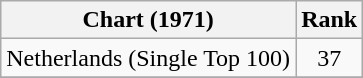<table class="wikitable">
<tr>
<th>Chart (1971)</th>
<th style="text-align:center;">Rank</th>
</tr>
<tr>
<td>Netherlands (Single Top 100)</td>
<td align="center">37</td>
</tr>
<tr>
</tr>
</table>
